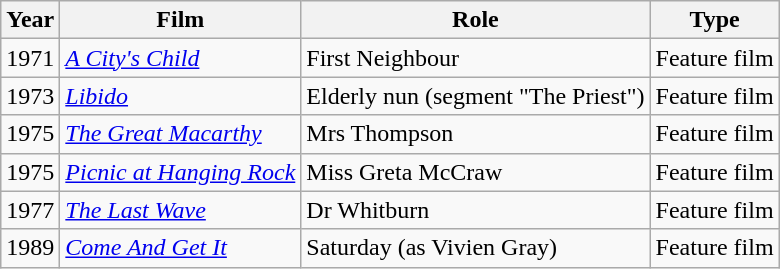<table class="wikitable sortable">
<tr>
<th>Year</th>
<th>Film</th>
<th>Role</th>
<th class="unsortable">Type</th>
</tr>
<tr>
<td>1971</td>
<td><em><a href='#'>A City's Child</a></em></td>
<td>First Neighbour</td>
<td>Feature film</td>
</tr>
<tr>
<td>1973</td>
<td><em><a href='#'>Libido</a></em></td>
<td>Elderly nun (segment "The Priest")</td>
<td>Feature film</td>
</tr>
<tr>
<td>1975</td>
<td><em><a href='#'>The Great Macarthy</a></em></td>
<td>Mrs Thompson</td>
<td>Feature film</td>
</tr>
<tr>
<td>1975</td>
<td><em><a href='#'>Picnic at Hanging Rock</a></em></td>
<td>Miss Greta McCraw</td>
<td>Feature film</td>
</tr>
<tr>
<td>1977</td>
<td><em><a href='#'>The Last Wave</a></em></td>
<td>Dr Whitburn</td>
<td>Feature film</td>
</tr>
<tr>
<td>1989</td>
<td><em><a href='#'>Come And Get It</a></em></td>
<td>Saturday (as Vivien Gray)</td>
<td>Feature film</td>
</tr>
</table>
